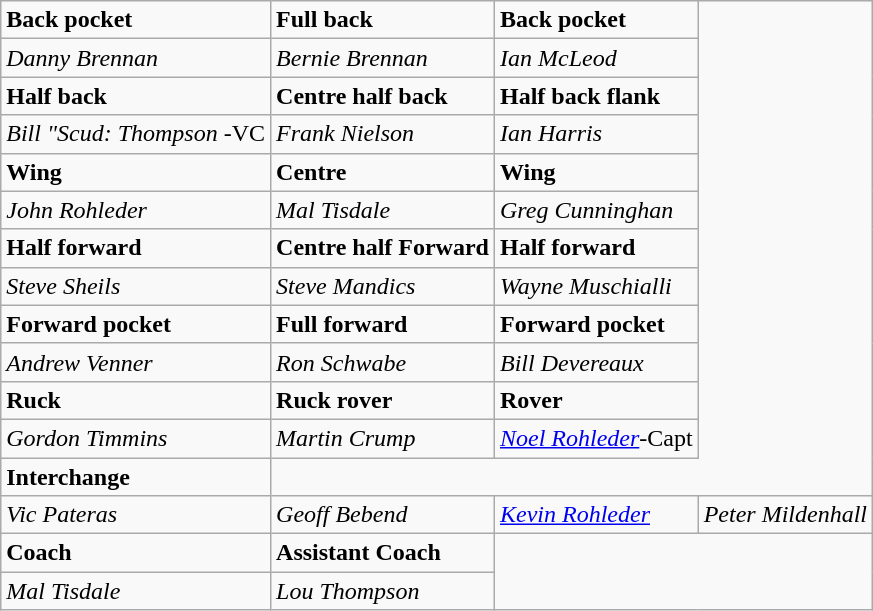<table class="wikitable">
<tr>
<td><strong>Back pocket</strong></td>
<td><strong>Full back</strong></td>
<td><strong>Back pocket</strong></td>
</tr>
<tr>
<td><em>Danny Brennan</em></td>
<td><em>Bernie Brennan</em></td>
<td><em>Ian McLeod</em></td>
</tr>
<tr>
<td><strong>Half back</strong></td>
<td><strong>Centre half back</strong></td>
<td><strong>Half back flank</strong></td>
</tr>
<tr>
<td><em>Bill "Scud: Thompson</em> -VC</td>
<td><em>Frank Nielson</em></td>
<td><em>Ian Harris</em></td>
</tr>
<tr>
<td><strong>Wing</strong></td>
<td><strong>Centre</strong></td>
<td><strong>Wing</strong></td>
</tr>
<tr>
<td><em>John Rohleder</em></td>
<td><em>Mal Tisdale</em></td>
<td><em>Greg Cunninghan</em></td>
</tr>
<tr>
<td><strong>Half forward</strong></td>
<td><strong>Centre half Forward</strong></td>
<td><strong>Half forward</strong></td>
</tr>
<tr>
<td><em>Steve Sheils</em></td>
<td><em>Steve Mandics</em></td>
<td><em>Wayne Muschialli</em></td>
</tr>
<tr>
<td><strong>Forward pocket</strong></td>
<td><strong>Full forward</strong></td>
<td><strong>Forward pocket</strong></td>
</tr>
<tr>
<td><em>Andrew Venner</em></td>
<td><em>Ron Schwabe</em></td>
<td><em>Bill Devereaux</em></td>
</tr>
<tr>
<td><strong>Ruck</strong></td>
<td><strong>Ruck rover</strong></td>
<td><strong>Rover</strong></td>
</tr>
<tr>
<td><em>Gordon Timmins</em></td>
<td><em>Martin Crump</em></td>
<td><em><a href='#'>Noel Rohleder</a></em>-Capt</td>
</tr>
<tr>
<td><strong>Interchange</strong></td>
</tr>
<tr>
<td><em>Vic Pateras</em></td>
<td><em>Geoff Bebend</em></td>
<td><em><a href='#'>Kevin Rohleder</a></em></td>
<td><em>Peter Mildenhall</em></td>
</tr>
<tr>
<td><strong>Coach</strong></td>
<td><strong>Assistant Coach</strong></td>
</tr>
<tr>
<td><em>Mal Tisdale</em></td>
<td><em>Lou Thompson</em></td>
</tr>
</table>
